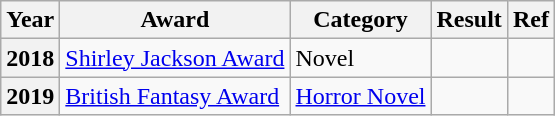<table class="wikitable sortable">
<tr>
<th>Year</th>
<th>Award</th>
<th>Category</th>
<th>Result</th>
<th>Ref</th>
</tr>
<tr>
<th>2018</th>
<td><a href='#'>Shirley Jackson Award</a></td>
<td SJA–Novel>Novel</td>
<td></td>
<td></td>
</tr>
<tr>
<th>2019</th>
<td><a href='#'>British Fantasy Award</a></td>
<td><a href='#'>Horror Novel</a></td>
<td></td>
<td></td>
</tr>
</table>
